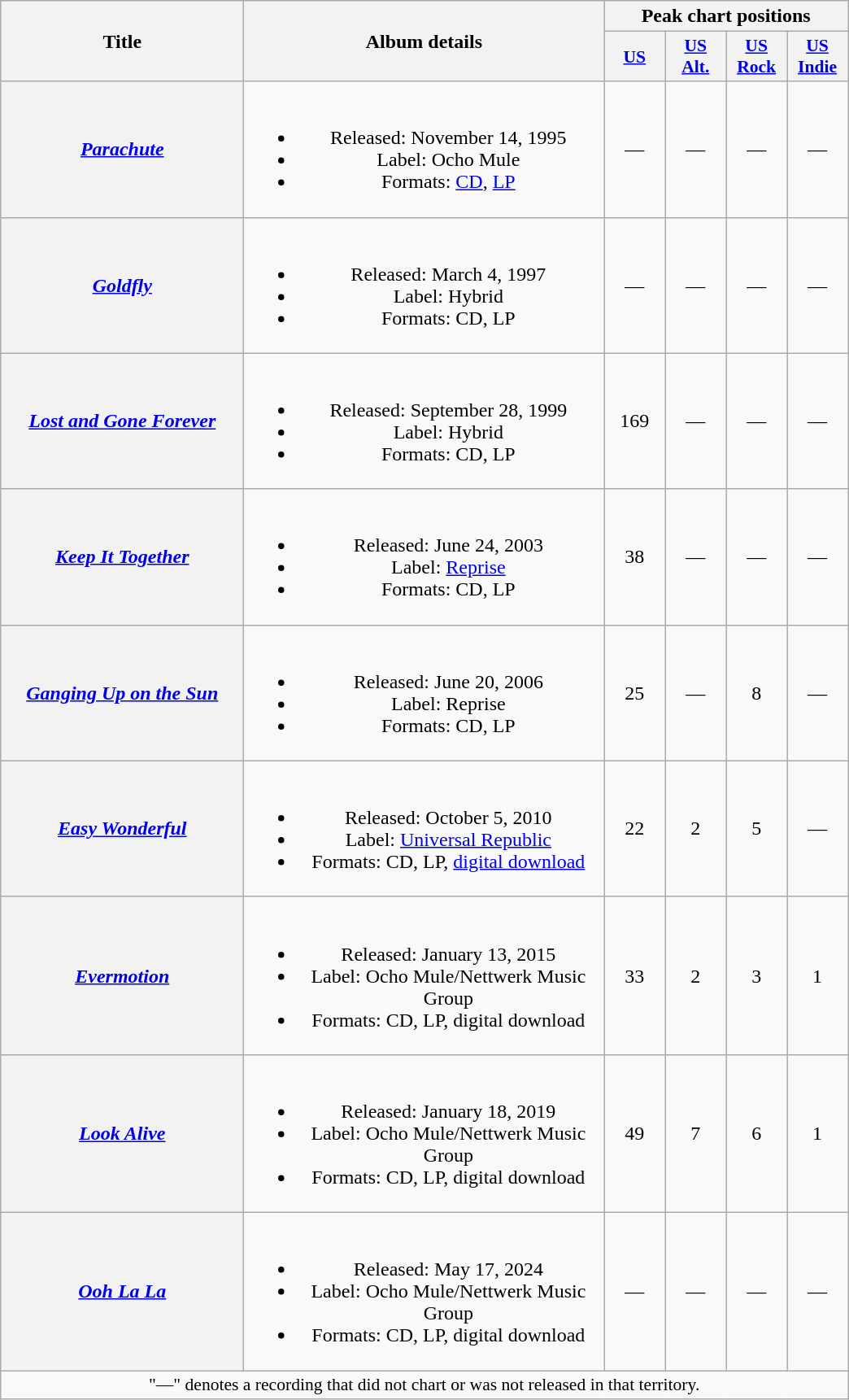<table class="wikitable plainrowheaders" style="text-align:center;">
<tr>
<th scope="col" rowspan="2" style="width:12em;">Title</th>
<th scope="col" rowspan="2" style="width:18em;">Album details</th>
<th scope="col" colspan="4">Peak chart positions</th>
</tr>
<tr>
<th scope="col" style="width:3em;font-size:90%;"><a href='#'>US</a><br></th>
<th scope="col" style="width:3em;font-size:90%;"><a href='#'>US<br>Alt.</a><br></th>
<th scope="col" style="width:3em;font-size:90%;"><a href='#'>US<br>Rock</a><br></th>
<th scope="col" style="width:3em;font-size:90%;"><a href='#'>US<br>Indie</a><br></th>
</tr>
<tr>
<th scope="row"><em><a href='#'>Parachute</a></em></th>
<td><br><ul><li>Released: November 14, 1995</li><li>Label: Ocho Mule</li><li>Formats: <a href='#'>CD</a>, <a href='#'>LP</a></li></ul></td>
<td>—</td>
<td>—</td>
<td>—</td>
<td>—</td>
</tr>
<tr>
<th scope="row"><em><a href='#'>Goldfly</a></em></th>
<td><br><ul><li>Released: March 4, 1997</li><li>Label: Hybrid</li><li>Formats: CD, LP</li></ul></td>
<td>—</td>
<td>—</td>
<td>—</td>
<td>—</td>
</tr>
<tr>
<th scope="row"><em><a href='#'>Lost and Gone Forever</a></em></th>
<td><br><ul><li>Released: September 28, 1999</li><li>Label: Hybrid</li><li>Formats: CD, LP</li></ul></td>
<td>169</td>
<td>—</td>
<td>—</td>
<td>—</td>
</tr>
<tr>
<th scope="row"><em><a href='#'>Keep It Together</a></em></th>
<td><br><ul><li>Released: June 24, 2003</li><li>Label: <a href='#'>Reprise</a></li><li>Formats: CD, LP</li></ul></td>
<td>38</td>
<td>—</td>
<td>—</td>
<td>—</td>
</tr>
<tr>
<th scope="row"><em><a href='#'>Ganging Up on the Sun</a></em></th>
<td><br><ul><li>Released: June 20, 2006</li><li>Label: Reprise</li><li>Formats: CD, LP</li></ul></td>
<td>25</td>
<td>—</td>
<td>8</td>
<td>—</td>
</tr>
<tr>
<th scope="row"><em><a href='#'>Easy Wonderful</a></em></th>
<td><br><ul><li>Released: October 5, 2010</li><li>Label: <a href='#'>Universal Republic</a></li><li>Formats: CD, LP, <a href='#'>digital download</a></li></ul></td>
<td>22</td>
<td>2</td>
<td>5</td>
<td>—</td>
</tr>
<tr>
<th scope="row"><em><a href='#'>Evermotion</a></em></th>
<td><br><ul><li>Released: January 13, 2015</li><li>Label: Ocho Mule/Nettwerk Music Group</li><li>Formats: CD, LP, digital download</li></ul></td>
<td>33</td>
<td>2</td>
<td>3</td>
<td>1</td>
</tr>
<tr>
<th scope="row"><em><a href='#'>Look Alive</a></em></th>
<td><br><ul><li>Released: January 18, 2019</li><li>Label: Ocho Mule/Nettwerk Music Group</li><li>Formats: CD, LP, digital download</li></ul></td>
<td>49</td>
<td>7</td>
<td>6</td>
<td>1</td>
</tr>
<tr>
<th scope="row"><em><a href='#'>Ooh La La</a></em></th>
<td><br><ul><li>Released: May 17, 2024</li><li>Label: Ocho Mule/Nettwerk Music Group</li><li>Formats: CD, LP, digital download</li></ul></td>
<td>—</td>
<td>—</td>
<td>—</td>
<td>—</td>
</tr>
<tr>
<td colspan="9" style="font-size:90%">"—" denotes a recording that did not chart or was not released in that territory.</td>
</tr>
</table>
